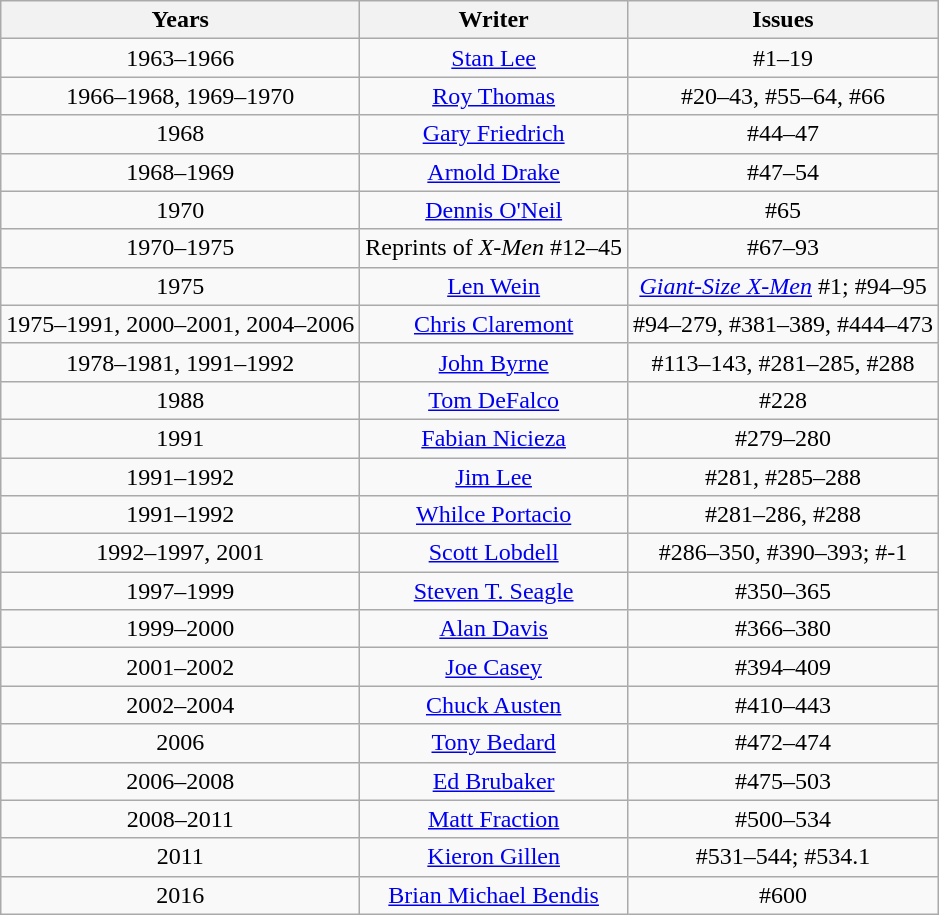<table class="wikitable">
<tr>
<th>Years</th>
<th>Writer</th>
<th>Issues</th>
</tr>
<tr>
<td align="center">1963–1966</td>
<td align="center"><a href='#'>Stan Lee</a></td>
<td align="center">#1–19</td>
</tr>
<tr>
<td align="center">1966–1968, 1969–1970</td>
<td align="center"><a href='#'>Roy Thomas</a></td>
<td align="center">#20–43, #55–64, #66</td>
</tr>
<tr>
<td align="center">1968</td>
<td align="center"><a href='#'>Gary Friedrich</a></td>
<td align="center">#44–47</td>
</tr>
<tr>
<td align="center">1968–1969</td>
<td align="center"><a href='#'>Arnold Drake</a></td>
<td align="center">#47–54</td>
</tr>
<tr>
<td align="center">1970</td>
<td align="center"><a href='#'>Dennis O'Neil</a></td>
<td align="center">#65</td>
</tr>
<tr>
<td align="center">1970–1975</td>
<td align="center">Reprints of <em>X-Men</em> #12–45</td>
<td align="center">#67–93</td>
</tr>
<tr>
<td align="center">1975</td>
<td align="center"><a href='#'>Len Wein</a></td>
<td align="center"><em><a href='#'>Giant-Size X-Men</a></em> #1; #94–95</td>
</tr>
<tr>
<td align="center">1975–1991, 2000–2001, 2004–2006</td>
<td align="center"><a href='#'>Chris Claremont</a></td>
<td align="center">#94–279, #381–389, #444–473</td>
</tr>
<tr>
<td align="center">1978–1981, 1991–1992</td>
<td align="center"><a href='#'>John Byrne</a></td>
<td align="center">#113–143, #281–285, #288</td>
</tr>
<tr>
<td align="center">1988</td>
<td align="center"><a href='#'>Tom DeFalco</a></td>
<td align="center">#228</td>
</tr>
<tr>
<td align="center">1991</td>
<td align="center"><a href='#'>Fabian Nicieza</a></td>
<td align="center">#279–280</td>
</tr>
<tr>
<td align="center">1991–1992</td>
<td align="center"><a href='#'>Jim Lee</a></td>
<td align="center">#281, #285–288</td>
</tr>
<tr>
<td align="center">1991–1992</td>
<td align="center"><a href='#'>Whilce Portacio</a></td>
<td align="center">#281–286, #288</td>
</tr>
<tr>
<td align="center">1992–1997, 2001</td>
<td align="center"><a href='#'>Scott Lobdell</a></td>
<td align="center">#286–350, #390–393; #-1</td>
</tr>
<tr>
<td align="center">1997–1999</td>
<td align="center"><a href='#'>Steven T. Seagle</a></td>
<td align="center">#350–365</td>
</tr>
<tr>
<td align="center">1999–2000</td>
<td align="center"><a href='#'>Alan Davis</a></td>
<td align="center">#366–380</td>
</tr>
<tr>
<td align="center">2001–2002</td>
<td align="center"><a href='#'>Joe Casey</a></td>
<td align="center">#394–409</td>
</tr>
<tr>
<td align="center">2002–2004</td>
<td align="center"><a href='#'>Chuck Austen</a></td>
<td align="center">#410–443</td>
</tr>
<tr>
<td align="center">2006</td>
<td align="center"><a href='#'>Tony Bedard</a></td>
<td align="center">#472–474</td>
</tr>
<tr>
<td align="center">2006–2008</td>
<td align="center"><a href='#'>Ed Brubaker</a></td>
<td align="center">#475–503</td>
</tr>
<tr>
<td align="center">2008–2011</td>
<td align="center"><a href='#'>Matt Fraction</a></td>
<td align="center">#500–534</td>
</tr>
<tr>
<td align="center">2011</td>
<td align="center"><a href='#'>Kieron Gillen</a></td>
<td align="center">#531–544; #534.1</td>
</tr>
<tr>
<td align="center">2016</td>
<td align="center"><a href='#'>Brian Michael Bendis</a></td>
<td align="center">#600</td>
</tr>
</table>
